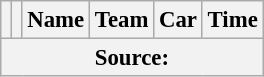<table class="wikitable sortable" style="font-size: 95%;">
<tr>
<th></th>
<th></th>
<th>Name</th>
<th>Team</th>
<th>Car</th>
<th>Time</th>
</tr>
<tr>
<th colspan=6>Source:</th>
</tr>
</table>
